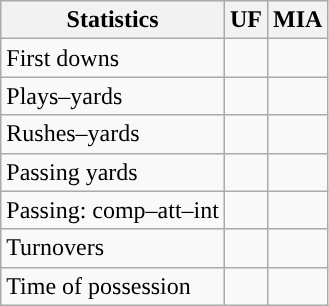<table class="wikitable" style="float:left">
<tr>
<th>Statistics</th>
<th>UF</th>
<th>MIA</th>
</tr>
<tr>
<td>First downs</td>
<td></td>
<td></td>
</tr>
<tr>
<td>Plays–yards</td>
<td></td>
<td></td>
</tr>
<tr>
<td>Rushes–yards</td>
<td></td>
<td></td>
</tr>
<tr>
<td>Passing yards</td>
<td></td>
<td></td>
</tr>
<tr>
<td>Passing: comp–att–int</td>
<td></td>
<td></td>
</tr>
<tr>
<td>Turnovers</td>
<td></td>
<td></td>
</tr>
<tr>
<td>Time of possession</td>
<td></td>
<td></td>
</tr>
</table>
